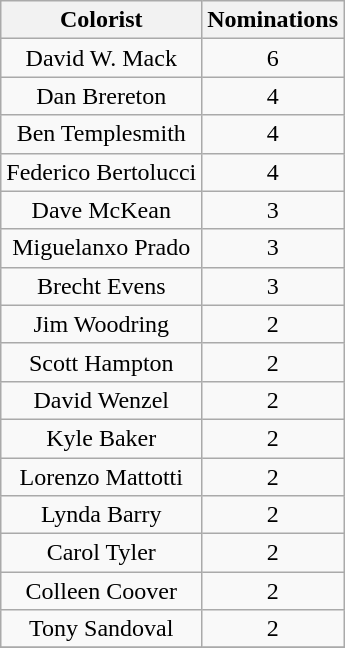<table class="wikitable" style="text-align:center;">
<tr>
<th scope="col" align="center">Colorist</th>
<th scope="col" width="55">Nominations</th>
</tr>
<tr>
<td>David W. Mack</td>
<td>6</td>
</tr>
<tr>
<td>Dan Brereton</td>
<td>4</td>
</tr>
<tr>
<td>Ben Templesmith</td>
<td>4</td>
</tr>
<tr>
<td>Federico Bertolucci</td>
<td>4</td>
</tr>
<tr>
<td>Dave McKean</td>
<td>3</td>
</tr>
<tr>
<td>Miguelanxo Prado</td>
<td>3</td>
</tr>
<tr>
<td>Brecht Evens</td>
<td>3</td>
</tr>
<tr>
<td>Jim Woodring</td>
<td>2</td>
</tr>
<tr>
<td>Scott Hampton</td>
<td>2</td>
</tr>
<tr>
<td>David Wenzel</td>
<td>2</td>
</tr>
<tr>
<td>Kyle Baker</td>
<td>2</td>
</tr>
<tr>
<td>Lorenzo Mattotti</td>
<td>2</td>
</tr>
<tr>
<td>Lynda Barry</td>
<td>2</td>
</tr>
<tr>
<td>Carol Tyler</td>
<td>2</td>
</tr>
<tr>
<td>Colleen Coover</td>
<td>2</td>
</tr>
<tr>
<td>Tony Sandoval</td>
<td>2</td>
</tr>
<tr>
</tr>
</table>
